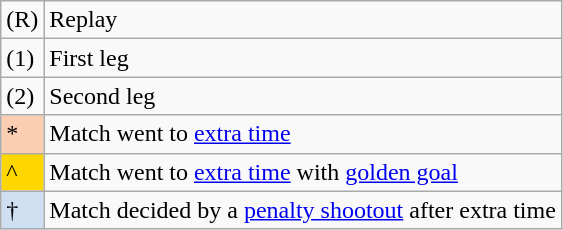<table class=wikitable>
<tr>
<td>(R)</td>
<td>Replay</td>
</tr>
<tr>
<td>(1)</td>
<td>First leg</td>
</tr>
<tr>
<td>(2)</td>
<td>Second leg</td>
</tr>
<tr>
<td style=background-color:#FBCEB1>*</td>
<td>Match went to <a href='#'>extra time</a></td>
</tr>
<tr>
<td style=background-color:gold>^</td>
<td>Match went to <a href='#'>extra time</a> with <a href='#'>golden goal</a></td>
</tr>
<tr>
<td style=background-color:#cedff2>†</td>
<td>Match decided by a <a href='#'>penalty shootout</a> after extra time</td>
</tr>
</table>
